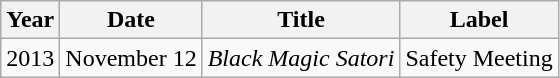<table class="wikitable">
<tr>
<th>Year</th>
<th>Date</th>
<th>Title</th>
<th>Label</th>
</tr>
<tr>
<td>2013</td>
<td>November 12</td>
<td><em>Black Magic Satori</em></td>
<td>Safety Meeting</td>
</tr>
</table>
